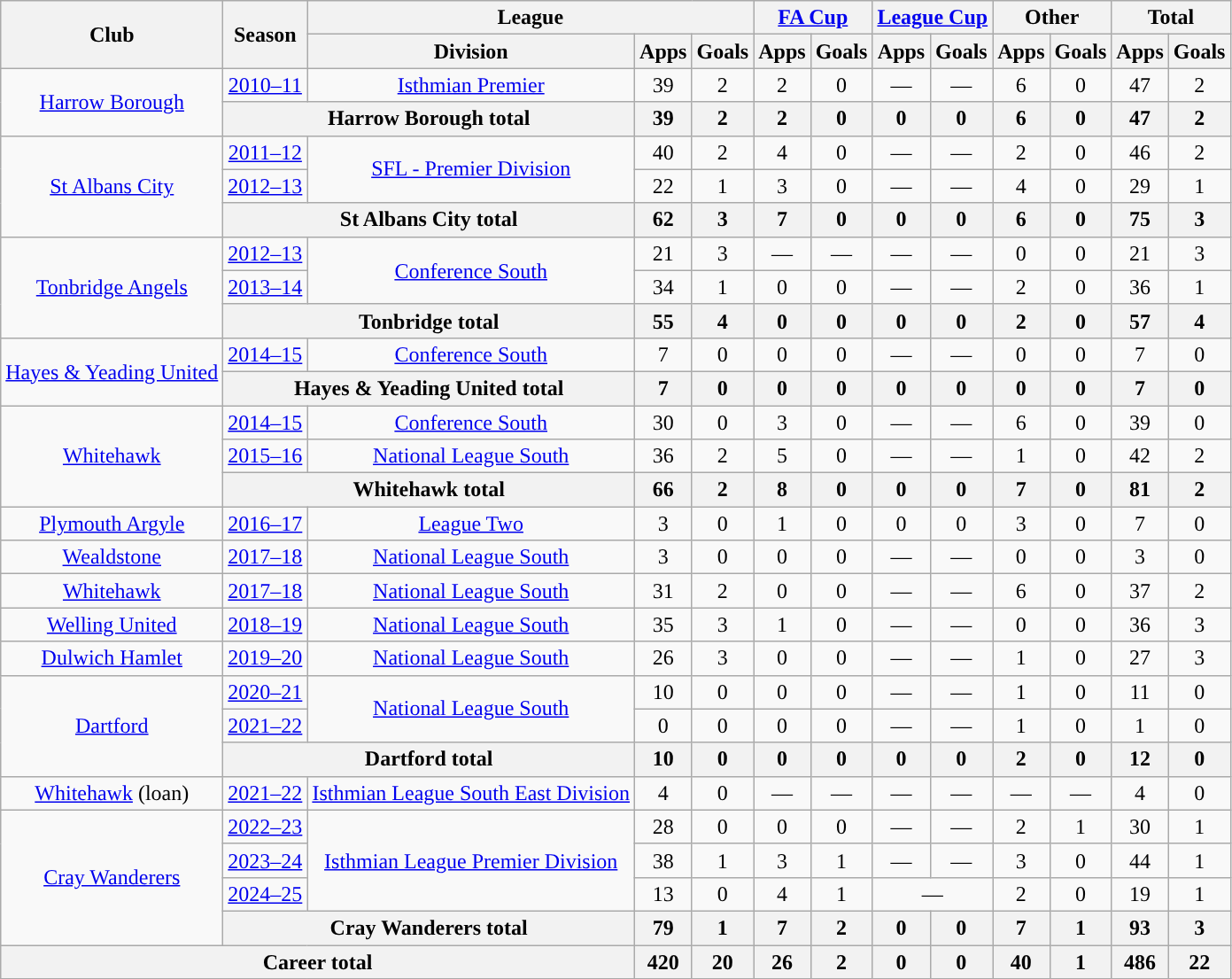<table class="wikitable" style="text-align:center">
<tr>
<th rowspan="2">Club</th>
<th rowspan="2">Season</th>
<th colspan="3">League</th>
<th colspan="2"><a href='#'>FA Cup</a></th>
<th colspan="2"><a href='#'>League Cup</a></th>
<th colspan="2">Other</th>
<th colspan="2">Total</th>
</tr>
<tr>
<th>Division</th>
<th>Apps</th>
<th>Goals</th>
<th>Apps</th>
<th>Goals</th>
<th>Apps</th>
<th>Goals</th>
<th>Apps</th>
<th>Goals</th>
<th>Apps</th>
<th>Goals</th>
</tr>
<tr>
<td rowspan="2"><a href='#'>Harrow Borough</a></td>
<td><a href='#'>2010–11</a></td>
<td rowspan="1"><a href='#'>Isthmian Premier</a></td>
<td>39</td>
<td>2</td>
<td>2</td>
<td>0</td>
<td>—</td>
<td>—</td>
<td>6</td>
<td>0</td>
<td>47</td>
<td>2</td>
</tr>
<tr>
<th colspan="2">Harrow Borough total</th>
<th>39</th>
<th>2</th>
<th>2</th>
<th>0</th>
<th>0</th>
<th>0</th>
<th>6</th>
<th>0</th>
<th>47</th>
<th>2</th>
</tr>
<tr>
<td rowspan="3"><a href='#'>St Albans City</a></td>
<td><a href='#'>2011–12</a></td>
<td rowspan="2"><a href='#'>SFL - Premier Division</a></td>
<td>40</td>
<td>2</td>
<td>4</td>
<td>0</td>
<td>—</td>
<td>—</td>
<td>2</td>
<td>0</td>
<td>46</td>
<td>2</td>
</tr>
<tr>
<td><a href='#'>2012–13</a></td>
<td>22</td>
<td>1</td>
<td>3</td>
<td>0</td>
<td>—</td>
<td>—</td>
<td>4</td>
<td>0</td>
<td>29</td>
<td>1</td>
</tr>
<tr>
<th colspan="2">St Albans City total</th>
<th>62</th>
<th>3</th>
<th>7</th>
<th>0</th>
<th>0</th>
<th>0</th>
<th>6</th>
<th>0</th>
<th>75</th>
<th>3</th>
</tr>
<tr>
<td rowspan="3"><a href='#'>Tonbridge Angels</a></td>
<td><a href='#'>2012–13</a></td>
<td rowspan="2"><a href='#'>Conference South</a></td>
<td>21</td>
<td>3</td>
<td>—</td>
<td>—</td>
<td>—</td>
<td>—</td>
<td>0</td>
<td>0</td>
<td>21</td>
<td>3</td>
</tr>
<tr>
<td><a href='#'>2013–14</a></td>
<td>34</td>
<td>1</td>
<td>0</td>
<td>0</td>
<td>—</td>
<td>—</td>
<td>2</td>
<td>0</td>
<td>36</td>
<td>1</td>
</tr>
<tr>
<th colspan="2">Tonbridge total</th>
<th>55</th>
<th>4</th>
<th>0</th>
<th>0</th>
<th>0</th>
<th>0</th>
<th>2</th>
<th>0</th>
<th>57</th>
<th>4</th>
</tr>
<tr>
<td rowspan="2"><a href='#'>Hayes & Yeading United</a></td>
<td><a href='#'>2014–15</a></td>
<td><a href='#'>Conference South</a></td>
<td>7</td>
<td>0</td>
<td>0</td>
<td>0</td>
<td>—</td>
<td>—</td>
<td>0</td>
<td>0</td>
<td>7</td>
<td>0</td>
</tr>
<tr>
<th colspan="2">Hayes & Yeading United total</th>
<th>7</th>
<th>0</th>
<th>0</th>
<th>0</th>
<th>0</th>
<th>0</th>
<th>0</th>
<th>0</th>
<th>7</th>
<th>0</th>
</tr>
<tr>
<td rowspan="3"><a href='#'>Whitehawk</a></td>
<td><a href='#'>2014–15</a></td>
<td><a href='#'>Conference South</a></td>
<td>30</td>
<td>0</td>
<td>3</td>
<td>0</td>
<td>—</td>
<td>—</td>
<td>6</td>
<td>0</td>
<td>39</td>
<td>0</td>
</tr>
<tr>
<td><a href='#'>2015–16</a></td>
<td><a href='#'>National League South</a></td>
<td>36</td>
<td>2</td>
<td>5</td>
<td>0</td>
<td>—</td>
<td>—</td>
<td>1</td>
<td>0</td>
<td>42</td>
<td>2</td>
</tr>
<tr>
<th colspan="2">Whitehawk total</th>
<th>66</th>
<th>2</th>
<th>8</th>
<th>0</th>
<th>0</th>
<th>0</th>
<th>7</th>
<th>0</th>
<th>81</th>
<th>2</th>
</tr>
<tr>
<td><a href='#'>Plymouth Argyle</a></td>
<td><a href='#'>2016–17</a></td>
<td><a href='#'>League Two</a></td>
<td>3</td>
<td>0</td>
<td>1</td>
<td>0</td>
<td>0</td>
<td>0</td>
<td>3</td>
<td>0</td>
<td>7</td>
<td>0</td>
</tr>
<tr>
<td><a href='#'>Wealdstone</a></td>
<td><a href='#'>2017–18</a></td>
<td><a href='#'>National League South</a></td>
<td>3</td>
<td>0</td>
<td>0</td>
<td>0</td>
<td>—</td>
<td>—</td>
<td>0</td>
<td>0</td>
<td>3</td>
<td>0</td>
</tr>
<tr>
<td><a href='#'>Whitehawk</a></td>
<td><a href='#'>2017–18</a></td>
<td><a href='#'>National League South</a></td>
<td>31</td>
<td>2</td>
<td>0</td>
<td>0</td>
<td>—</td>
<td>—</td>
<td>6</td>
<td>0</td>
<td>37</td>
<td>2</td>
</tr>
<tr>
<td><a href='#'>Welling United</a></td>
<td><a href='#'>2018–19</a></td>
<td><a href='#'>National League South</a></td>
<td>35</td>
<td>3</td>
<td>1</td>
<td>0</td>
<td>—</td>
<td>—</td>
<td>0</td>
<td>0</td>
<td>36</td>
<td>3</td>
</tr>
<tr>
<td><a href='#'>Dulwich Hamlet</a></td>
<td><a href='#'>2019–20</a></td>
<td><a href='#'>National League South</a></td>
<td>26</td>
<td>3</td>
<td>0</td>
<td>0</td>
<td>—</td>
<td>—</td>
<td>1</td>
<td>0</td>
<td>27</td>
<td>3</td>
</tr>
<tr>
<td rowspan="3"><a href='#'>Dartford</a></td>
<td><a href='#'>2020–21</a></td>
<td rowspan="2"><a href='#'>National League South</a></td>
<td>10</td>
<td>0</td>
<td>0</td>
<td>0</td>
<td>—</td>
<td>—</td>
<td>1</td>
<td>0</td>
<td>11</td>
<td>0</td>
</tr>
<tr>
<td><a href='#'>2021–22</a></td>
<td>0</td>
<td>0</td>
<td>0</td>
<td>0</td>
<td>—</td>
<td>—</td>
<td>1</td>
<td>0</td>
<td>1</td>
<td>0</td>
</tr>
<tr>
<th colspan="2">Dartford total</th>
<th>10</th>
<th>0</th>
<th>0</th>
<th>0</th>
<th>0</th>
<th>0</th>
<th>2</th>
<th>0</th>
<th>12</th>
<th>0</th>
</tr>
<tr>
<td><a href='#'>Whitehawk</a> (loan)</td>
<td><a href='#'>2021–22</a></td>
<td><a href='#'>Isthmian League South East Division</a></td>
<td>4</td>
<td>0</td>
<td>—</td>
<td>—</td>
<td>—</td>
<td>—</td>
<td>—</td>
<td>—</td>
<td>4</td>
<td>0</td>
</tr>
<tr>
<td rowspan="4"><a href='#'>Cray Wanderers</a></td>
<td><a href='#'>2022–23</a></td>
<td rowspan="3"><a href='#'>Isthmian League Premier Division</a></td>
<td>28</td>
<td>0</td>
<td>0</td>
<td>0</td>
<td>—</td>
<td>—</td>
<td>2</td>
<td>1</td>
<td>30</td>
<td>1</td>
</tr>
<tr>
<td><a href='#'>2023–24</a></td>
<td>38</td>
<td>1</td>
<td>3</td>
<td>1</td>
<td>—</td>
<td>—</td>
<td>3</td>
<td>0</td>
<td>44</td>
<td>1</td>
</tr>
<tr>
<td><a href='#'>2024–25</a></td>
<td>13</td>
<td>0</td>
<td>4</td>
<td>1</td>
<td colspan="2">—</td>
<td>2</td>
<td>0</td>
<td>19</td>
<td>1</td>
</tr>
<tr>
<th colspan="2">Cray Wanderers total</th>
<th>79</th>
<th>1</th>
<th>7</th>
<th>2</th>
<th>0</th>
<th>0</th>
<th>7</th>
<th>1</th>
<th>93</th>
<th>3</th>
</tr>
<tr>
<th colspan="3">Career total</th>
<th>420</th>
<th>20</th>
<th>26</th>
<th>2</th>
<th>0</th>
<th>0</th>
<th>40</th>
<th>1</th>
<th>486</th>
<th>22</th>
</tr>
<tr>
</tr>
</table>
